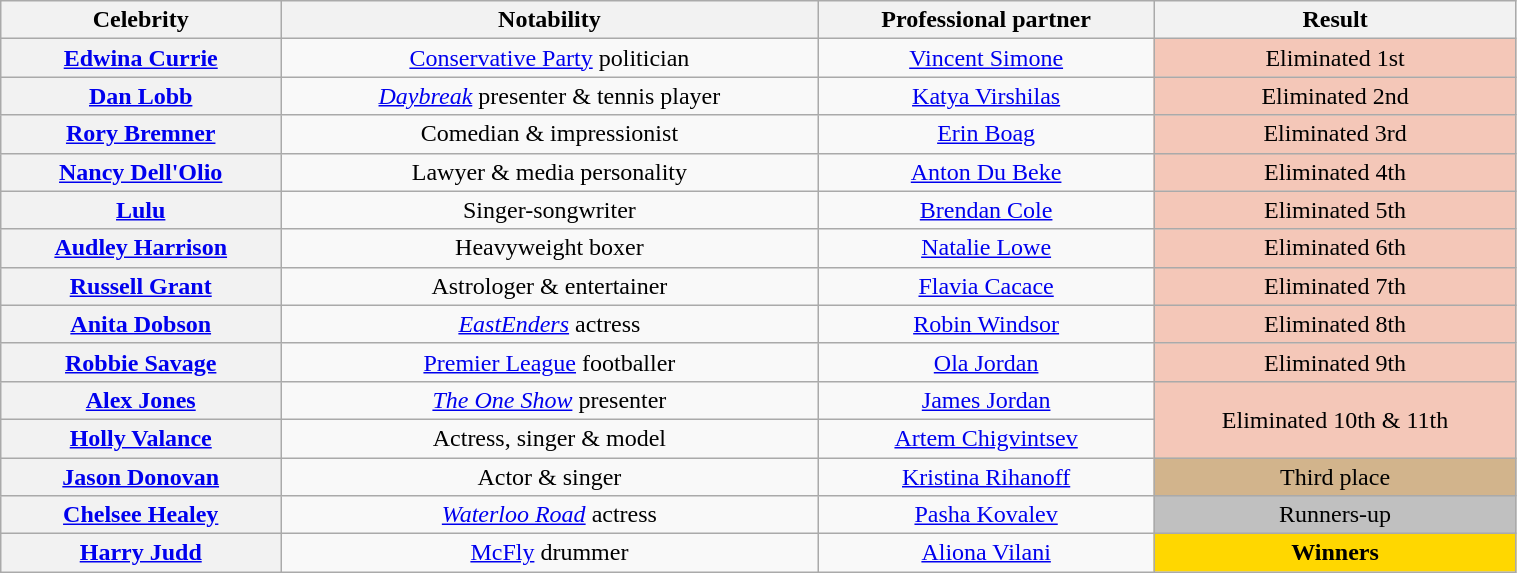<table class="wikitable sortable" style="text-align:center; width:80%">
<tr>
<th scope="col">Celebrity</th>
<th scope="col" class="unsortable">Notability</th>
<th scope="col">Professional partner</th>
<th scope="col">Result</th>
</tr>
<tr>
<th scope="row"><a href='#'>Edwina Currie</a></th>
<td><a href='#'>Conservative Party</a> politician</td>
<td><a href='#'>Vincent Simone</a></td>
<td bgcolor="f4c7b8">Eliminated 1st</td>
</tr>
<tr>
<th scope="row"><a href='#'>Dan Lobb</a></th>
<td><em><a href='#'>Daybreak</a></em> presenter & tennis player</td>
<td><a href='#'>Katya Virshilas</a></td>
<td bgcolor="f4c7b8">Eliminated 2nd</td>
</tr>
<tr>
<th scope="row"><a href='#'>Rory Bremner</a></th>
<td>Comedian & impressionist</td>
<td><a href='#'>Erin Boag</a></td>
<td bgcolor="f4c7b8">Eliminated 3rd</td>
</tr>
<tr>
<th scope="row"><a href='#'>Nancy Dell'Olio</a></th>
<td>Lawyer & media personality</td>
<td><a href='#'>Anton Du Beke</a></td>
<td bgcolor="f4c7b8">Eliminated 4th</td>
</tr>
<tr>
<th scope="row"><a href='#'>Lulu</a></th>
<td>Singer-songwriter</td>
<td><a href='#'>Brendan Cole</a></td>
<td bgcolor="f4c7b8">Eliminated 5th</td>
</tr>
<tr>
<th scope="row"><a href='#'>Audley Harrison</a></th>
<td>Heavyweight boxer</td>
<td><a href='#'>Natalie Lowe</a></td>
<td bgcolor="f4c7b8">Eliminated 6th</td>
</tr>
<tr>
<th scope="row"><a href='#'>Russell Grant</a></th>
<td>Astrologer & entertainer</td>
<td><a href='#'>Flavia Cacace</a></td>
<td bgcolor="f4c7b8">Eliminated 7th</td>
</tr>
<tr>
<th scope="row"><a href='#'>Anita Dobson</a></th>
<td><em><a href='#'>EastEnders</a></em> actress</td>
<td><a href='#'>Robin Windsor</a></td>
<td bgcolor="f4c7b8">Eliminated 8th</td>
</tr>
<tr>
<th scope="row"><a href='#'>Robbie Savage</a></th>
<td><a href='#'>Premier League</a> footballer</td>
<td><a href='#'>Ola Jordan</a></td>
<td bgcolor="f4c7b8">Eliminated 9th</td>
</tr>
<tr>
<th scope="row"><a href='#'>Alex Jones</a></th>
<td><em><a href='#'>The One Show</a></em> presenter</td>
<td><a href='#'>James Jordan</a></td>
<td rowspan="2" bgcolor="f4c7b8">Eliminated 10th & 11th</td>
</tr>
<tr>
<th scope="row"><a href='#'>Holly Valance</a></th>
<td>Actress, singer & model</td>
<td><a href='#'>Artem Chigvintsev</a></td>
</tr>
<tr>
<th scope="row"><a href='#'>Jason Donovan</a></th>
<td>Actor & singer</td>
<td><a href='#'>Kristina Rihanoff</a></td>
<td bgcolor="tan">Third place</td>
</tr>
<tr>
<th scope="row"><a href='#'>Chelsee Healey</a></th>
<td><em><a href='#'>Waterloo Road</a></em> actress</td>
<td><a href='#'>Pasha Kovalev</a></td>
<td bgcolor="silver">Runners-up</td>
</tr>
<tr>
<th scope="row"><a href='#'>Harry Judd</a></th>
<td><a href='#'>McFly</a> drummer</td>
<td><a href='#'>Aliona Vilani</a></td>
<td bgcolor="gold"><strong>Winners</strong></td>
</tr>
</table>
